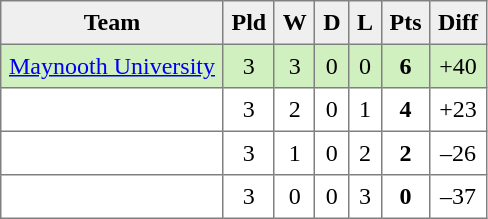<table style=border-collapse:collapse border=1 cellspacing=0 cellpadding=5>
<tr align=center bgcolor=#efefef>
<th>Team</th>
<th>Pld</th>
<th>W</th>
<th>D</th>
<th>L</th>
<th>Pts</th>
<th>Diff</th>
</tr>
<tr align=center style="background:#D0F0C0;">
<td style="text-align:left;"> <a href='#'>Maynooth University</a></td>
<td>3</td>
<td>3</td>
<td>0</td>
<td>0</td>
<td><strong>6</strong></td>
<td>+40</td>
</tr>
<tr align=center style="background:#FFFFFF;">
<td style="text-align:left;"> </td>
<td>3</td>
<td>2</td>
<td>0</td>
<td>1</td>
<td><strong>4</strong></td>
<td>+23</td>
</tr>
<tr align=center style="background:#FFFFFF;">
<td style="text-align:left;"> </td>
<td>3</td>
<td>1</td>
<td>0</td>
<td>2</td>
<td><strong>2</strong></td>
<td>–26</td>
</tr>
<tr align=center style="background:#FFFFFF;">
<td style="text-align:left;"> </td>
<td>3</td>
<td>0</td>
<td>0</td>
<td>3</td>
<td><strong>0</strong></td>
<td>–37</td>
</tr>
</table>
